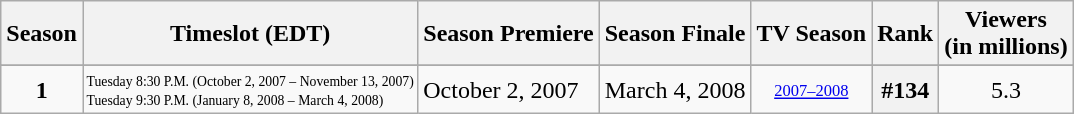<table class="wikitable">
<tr>
<th>Season</th>
<th>Timeslot (EDT)</th>
<th>Season Premiere</th>
<th>Season Finale</th>
<th>TV Season</th>
<th>Rank</th>
<th>Viewers<br>(in millions)</th>
</tr>
<tr>
</tr>
<tr style="background-color:#F9F9F9">
<th style="background:#F9F9F9;text-align:center"><strong>1</strong></th>
<th style="background:#F9F9F9;font-size:11px;font-weight:normal;text-align:left;line-height:110%"><small>Tuesday 8:30 P.M.  (October 2, 2007 – November 13, 2007) <br> Tuesday 9:30 P.M. (January 8, 2008 – March 4, 2008)</small></th>
<td>October 2, 2007</td>
<td>March 4, 2008</td>
<td style="font-size:11px;text-align:center"><a href='#'>2007–2008</a></td>
<th style="text-align:center"><strong>#134</strong></th>
<td style="text-align:center">5.3</td>
</tr>
</table>
